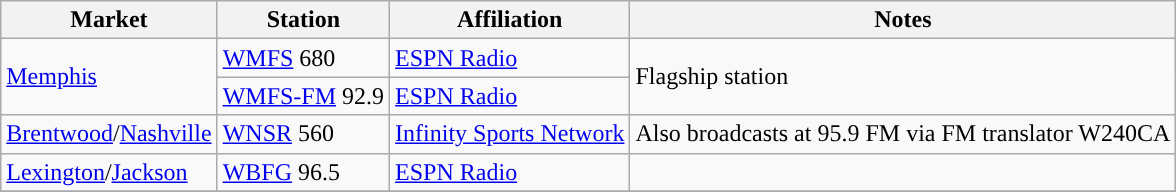<table class="wikitable" border="1">
<tr>
<th>Market</th>
<th>Station</th>
<th>Affiliation</th>
<th>Notes</th>
</tr>
<tr>
<td rowspan=2><a href='#'>Memphis</a></td>
<td><a href='#'>WMFS</a> 680</td>
<td><a href='#'>ESPN Radio</a></td>
<td rowspan=2>Flagship station</td>
</tr>
<tr>
<td><a href='#'>WMFS-FM</a> 92.9</td>
<td><a href='#'>ESPN Radio</a></td>
</tr>
<tr>
<td><a href='#'>Brentwood</a>/<a href='#'>Nashville</a></td>
<td><a href='#'>WNSR</a> 560</td>
<td><a href='#'>Infinity Sports Network</a></td>
<td>Also broadcasts at 95.9 FM via FM translator W240CA</td>
</tr>
<tr>
<td><a href='#'>Lexington</a>/<a href='#'>Jackson</a></td>
<td><a href='#'>WBFG</a> 96.5</td>
<td><a href='#'>ESPN Radio</a></td>
<td></td>
</tr>
<tr>
</tr>
</table>
